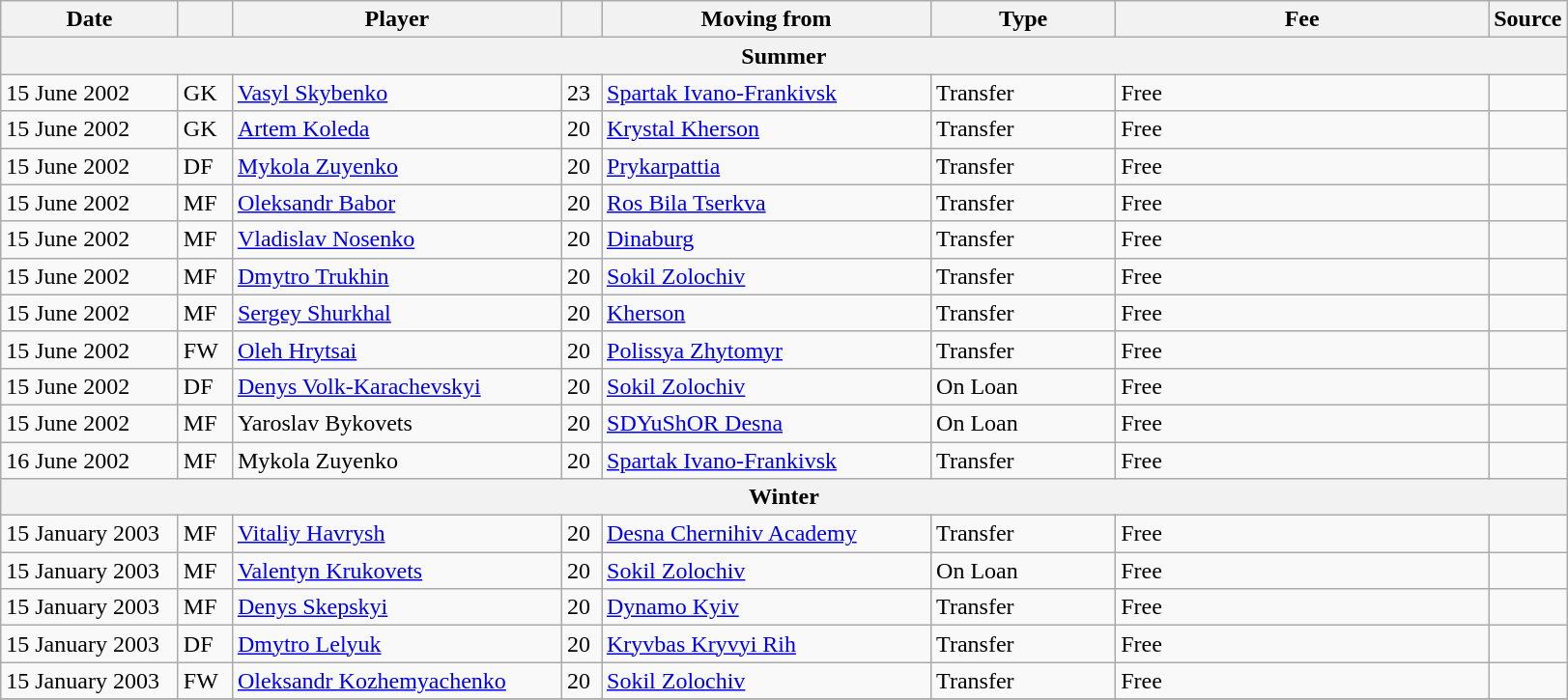<table class="wikitable sortable">
<tr>
<th style="width:115px;">Date</th>
<th style="width:30px;"></th>
<th style="width:220px;">Player</th>
<th style="width:20px;"></th>
<th style="width:220px;">Moving from</th>
<th style="width:120px;" class="unsortable">Type</th>
<th style="width:250px;" class="unsortable">Fee</th>
<th style="width:20px;">Source</th>
</tr>
<tr>
<th colspan=8>Summer</th>
</tr>
<tr>
<td>15 June 2002</td>
<td>GK</td>
<td> <a href='#'>Vasyl Skybenko</a></td>
<td>23</td>
<td> <a href='#'>Spartak Ivano-Frankivsk</a></td>
<td>Transfer</td>
<td>Free</td>
<td></td>
</tr>
<tr>
<td>15 June 2002</td>
<td>GK</td>
<td> <a href='#'>Artem Koleda</a></td>
<td>20</td>
<td> <a href='#'>Krystal Kherson</a></td>
<td>Transfer</td>
<td>Free</td>
<td></td>
</tr>
<tr>
<td>15 June 2002</td>
<td>DF</td>
<td> <a href='#'>Mykola Zuyenko</a></td>
<td>20</td>
<td> <a href='#'>Prykarpattia</a></td>
<td>Transfer</td>
<td>Free</td>
<td></td>
</tr>
<tr>
<td>15 June 2002</td>
<td>MF</td>
<td> <a href='#'>Oleksandr Babor</a></td>
<td>20</td>
<td> <a href='#'>Ros Bila Tserkva</a></td>
<td>Transfer</td>
<td>Free</td>
<td></td>
</tr>
<tr>
<td>15 June 2002</td>
<td>MF</td>
<td> <a href='#'>Vladislav Nosenko</a></td>
<td>20</td>
<td> <a href='#'>Dinaburg</a></td>
<td>Transfer</td>
<td>Free</td>
<td></td>
</tr>
<tr>
<td>15 June 2002</td>
<td>MF</td>
<td> <a href='#'>Dmytro Trukhin</a></td>
<td>20</td>
<td> <a href='#'>Sokil Zolochiv</a></td>
<td>Transfer</td>
<td>Free</td>
<td></td>
</tr>
<tr>
<td>15 June 2002</td>
<td>MF</td>
<td> <a href='#'>Sergey Shurkhal</a></td>
<td>20</td>
<td> <a href='#'>Kherson</a></td>
<td>Transfer</td>
<td>Free</td>
<td></td>
</tr>
<tr>
<td>15 June 2002</td>
<td>FW</td>
<td> <a href='#'>Oleh Hrytsai</a></td>
<td>20</td>
<td> <a href='#'>Polissya Zhytomyr</a></td>
<td>Transfer</td>
<td>Free</td>
<td></td>
</tr>
<tr>
<td>15 June 2002</td>
<td>DF</td>
<td> <a href='#'>Denys Volk-Karachevskyi</a></td>
<td>20</td>
<td> <a href='#'>Sokil Zolochiv</a></td>
<td>On Loan</td>
<td>Free</td>
<td></td>
</tr>
<tr>
<td>15 June 2002</td>
<td>MF</td>
<td> Yaroslav Bykovets</td>
<td>20</td>
<td> <a href='#'>SDYuShOR Desna</a></td>
<td>On Loan</td>
<td>Free</td>
<td></td>
</tr>
<tr>
<td>16 June 2002</td>
<td>MF</td>
<td> Mykola Zuyenko</td>
<td>20</td>
<td> <a href='#'>Spartak Ivano-Frankivsk</a></td>
<td>Transfer</td>
<td>Free</td>
<td></td>
</tr>
<tr>
<th colspan=8>Winter</th>
</tr>
<tr>
<td>15 January 2003</td>
<td>MF</td>
<td> <a href='#'>Vitaliy Havrysh</a></td>
<td>20</td>
<td> <a href='#'>Desna Chernihiv Academy</a></td>
<td>Transfer</td>
<td>Free</td>
<td></td>
</tr>
<tr>
<td>15 January 2003</td>
<td>MF</td>
<td> <a href='#'>Valentyn Krukovets</a></td>
<td>20</td>
<td> <a href='#'>Sokil Zolochiv</a></td>
<td>On Loan</td>
<td>Free</td>
<td></td>
</tr>
<tr>
<td>15 January 2003</td>
<td>MF</td>
<td> <a href='#'>Denys Skepskyi</a></td>
<td>20</td>
<td> <a href='#'>Dynamo Kyiv</a></td>
<td>Transfer</td>
<td>Free</td>
<td></td>
</tr>
<tr>
<td>15 January 2003</td>
<td>DF</td>
<td> <a href='#'>Dmytro Lelyuk</a></td>
<td>20</td>
<td> <a href='#'>Kryvbas Kryvyi Rih</a></td>
<td>Transfer</td>
<td>Free</td>
<td></td>
</tr>
<tr>
<td>15 January 2003</td>
<td>FW</td>
<td> <a href='#'>Oleksandr Kozhemyachenko</a></td>
<td>20</td>
<td> <a href='#'>Sokil Zolochiv</a></td>
<td>Transfer</td>
<td>Free</td>
<td></td>
</tr>
<tr>
</tr>
</table>
